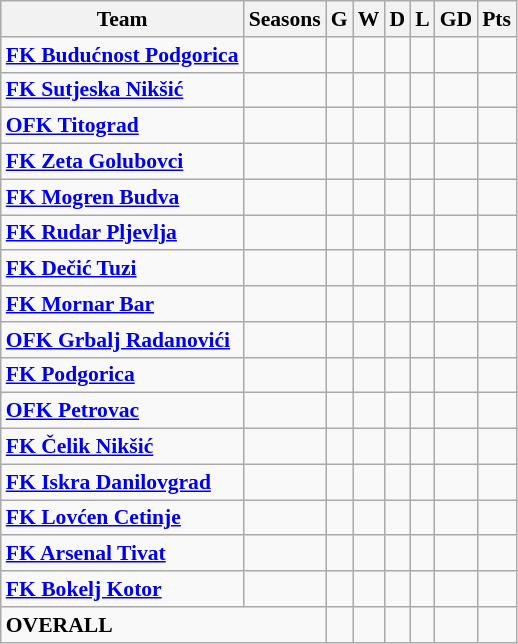<table class="wikitable" style="font-size:90%">
<tr>
<th>Team</th>
<th>Seasons</th>
<th>G</th>
<th>W</th>
<th>D</th>
<th>L</th>
<th>GD</th>
<th>Pts</th>
</tr>
<tr>
<td><strong><a href='#'>FK Budućnost Podgorica</a></strong></td>
<td></td>
<td></td>
<td></td>
<td></td>
<td></td>
<td></td>
<td></td>
</tr>
<tr>
<td><strong><a href='#'>FK Sutjeska Nikšić</a></strong></td>
<td></td>
<td></td>
<td></td>
<td></td>
<td></td>
<td></td>
<td></td>
</tr>
<tr>
<td><strong><a href='#'>OFK Titograd</a></strong></td>
<td></td>
<td></td>
<td></td>
<td></td>
<td></td>
<td></td>
<td></td>
</tr>
<tr>
<td><strong><a href='#'>FK Zeta Golubovci</a></strong></td>
<td></td>
<td></td>
<td></td>
<td></td>
<td></td>
<td></td>
<td></td>
</tr>
<tr>
<td><strong><a href='#'>FK Mogren Budva</a></strong></td>
<td></td>
<td></td>
<td></td>
<td></td>
<td></td>
<td></td>
<td></td>
</tr>
<tr>
<td><strong><a href='#'>FK Rudar Pljevlja</a></strong></td>
<td></td>
<td></td>
<td></td>
<td></td>
<td></td>
<td></td>
<td></td>
</tr>
<tr>
<td><strong><a href='#'>FK Dečić Tuzi</a></strong></td>
<td></td>
<td></td>
<td></td>
<td></td>
<td></td>
<td></td>
<td></td>
</tr>
<tr>
<td><strong><a href='#'>FK Mornar Bar</a></strong></td>
<td></td>
<td></td>
<td></td>
<td></td>
<td></td>
<td></td>
<td></td>
</tr>
<tr>
<td><strong><a href='#'>OFK Grbalj Radanovići</a></strong></td>
<td></td>
<td></td>
<td></td>
<td></td>
<td></td>
<td></td>
<td></td>
</tr>
<tr>
<td><strong><a href='#'>FK Podgorica</a></strong></td>
<td></td>
<td></td>
<td></td>
<td></td>
<td></td>
<td></td>
<td></td>
</tr>
<tr>
<td><strong><a href='#'>OFK Petrovac</a></strong></td>
<td></td>
<td></td>
<td></td>
<td></td>
<td></td>
<td></td>
<td></td>
</tr>
<tr>
<td><strong><a href='#'>FK Čelik Nikšić</a></strong></td>
<td></td>
<td></td>
<td></td>
<td></td>
<td></td>
<td></td>
<td></td>
</tr>
<tr>
<td><strong><a href='#'>FK Iskra Danilovgrad</a></strong></td>
<td></td>
<td></td>
<td></td>
<td></td>
<td></td>
<td></td>
<td></td>
</tr>
<tr>
<td><strong><a href='#'>FK Lovćen Cetinje</a></strong></td>
<td></td>
<td></td>
<td></td>
<td></td>
<td></td>
<td></td>
<td></td>
</tr>
<tr>
<td><strong><a href='#'>FK Arsenal Tivat</a></strong></td>
<td></td>
<td></td>
<td></td>
<td></td>
<td></td>
<td></td>
<td></td>
</tr>
<tr>
<td><strong><a href='#'>FK Bokelj Kotor</a></strong></td>
<td></td>
<td></td>
<td></td>
<td></td>
<td></td>
<td></td>
<td></td>
</tr>
<tr>
<td colspan="2"><strong>OVERALL</strong></td>
<td></td>
<td></td>
<td></td>
<td></td>
<td></td>
<td></td>
</tr>
</table>
